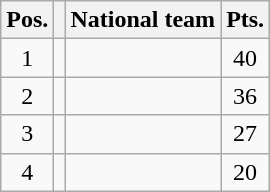<table class=wikitable>
<tr>
<th>Pos.</th>
<th></th>
<th>National team</th>
<th>Pts.</th>
</tr>
<tr align=center>
<td>1</td>
<td></td>
<td align=left></td>
<td>40</td>
</tr>
<tr align=center>
<td>2</td>
<td></td>
<td align=left></td>
<td>36</td>
</tr>
<tr align=center>
<td>3</td>
<td></td>
<td align=left></td>
<td>27</td>
</tr>
<tr align=center>
<td>4</td>
<td></td>
<td align=left></td>
<td>20</td>
</tr>
</table>
